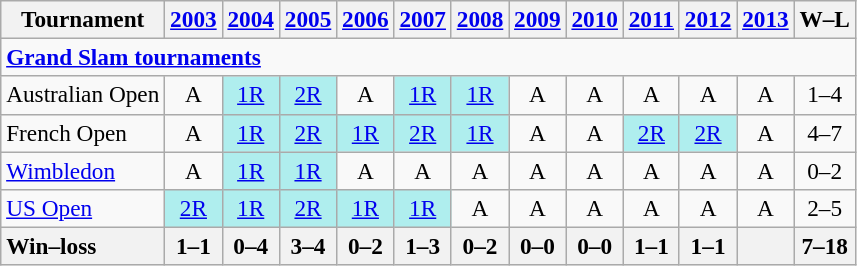<table class=wikitable style=text-align:center;font-size:97%>
<tr>
<th>Tournament</th>
<th><a href='#'>2003</a></th>
<th><a href='#'>2004</a></th>
<th><a href='#'>2005</a></th>
<th><a href='#'>2006</a></th>
<th><a href='#'>2007</a></th>
<th><a href='#'>2008</a></th>
<th><a href='#'>2009</a></th>
<th><a href='#'>2010</a></th>
<th><a href='#'>2011</a></th>
<th><a href='#'>2012</a></th>
<th><a href='#'>2013</a></th>
<th>W–L</th>
</tr>
<tr>
<td colspan=18 align=left><a href='#'><strong>Grand Slam tournaments</strong></a></td>
</tr>
<tr>
<td align=left>Australian Open</td>
<td>A</td>
<td style="background:#afeeee;"><a href='#'>1R</a></td>
<td style="background:#afeeee;"><a href='#'>2R</a></td>
<td>A</td>
<td style="background:#afeeee;"><a href='#'>1R</a></td>
<td style="background:#afeeee;"><a href='#'>1R</a></td>
<td>A</td>
<td>A</td>
<td>A</td>
<td>A</td>
<td>A</td>
<td>1–4</td>
</tr>
<tr>
<td align=left>French Open</td>
<td>A</td>
<td style="background:#afeeee;"><a href='#'>1R</a></td>
<td style="background:#afeeee;"><a href='#'>2R</a></td>
<td style="background:#afeeee;"><a href='#'>1R</a></td>
<td style="background:#afeeee;"><a href='#'>2R</a></td>
<td style="background:#afeeee;"><a href='#'>1R</a></td>
<td>A</td>
<td>A</td>
<td style="background:#afeeee;"><a href='#'>2R</a></td>
<td style="background:#afeeee;"><a href='#'>2R</a></td>
<td>A</td>
<td>4–7</td>
</tr>
<tr>
<td align=left><a href='#'>Wimbledon</a></td>
<td>A</td>
<td style="background:#afeeee;"><a href='#'>1R</a></td>
<td style="background:#afeeee;"><a href='#'>1R</a></td>
<td>A</td>
<td>A</td>
<td>A</td>
<td>A</td>
<td>A</td>
<td>A</td>
<td>A</td>
<td>A</td>
<td>0–2</td>
</tr>
<tr>
<td align=left><a href='#'>US Open</a></td>
<td style="background:#afeeee;"><a href='#'>2R</a></td>
<td style="background:#afeeee;"><a href='#'>1R</a></td>
<td style="background:#afeeee;"><a href='#'>2R</a></td>
<td style="background:#afeeee;"><a href='#'>1R</a></td>
<td style="background:#afeeee;"><a href='#'>1R</a></td>
<td>A</td>
<td>A</td>
<td>A</td>
<td>A</td>
<td>A</td>
<td>A</td>
<td>2–5</td>
</tr>
<tr>
<th style=text-align:left>Win–loss</th>
<th>1–1</th>
<th>0–4</th>
<th>3–4</th>
<th>0–2</th>
<th>1–3</th>
<th>0–2</th>
<th>0–0</th>
<th>0–0</th>
<th>1–1</th>
<th>1–1</th>
<th></th>
<th>7–18</th>
</tr>
</table>
